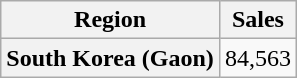<table class="wikitable plainrowheaders" style="text-align:center;">
<tr>
<th>Region</th>
<th>Sales</th>
</tr>
<tr>
<th scope=row>South Korea (Gaon)</th>
<td>84,563</td>
</tr>
</table>
